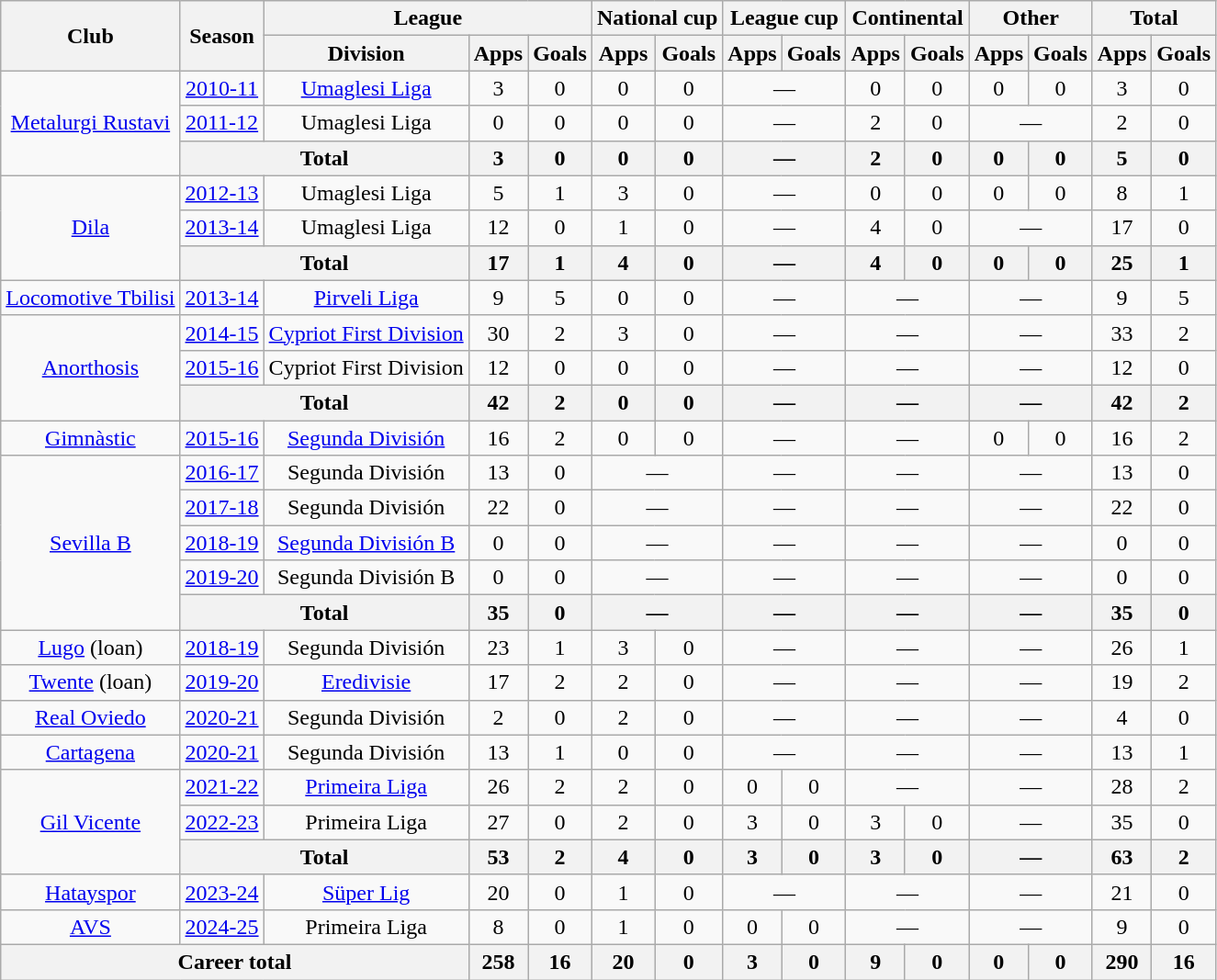<table class="wikitable" style="text-align:center">
<tr>
<th rowspan="2">Club</th>
<th rowspan="2">Season</th>
<th colspan="3">League</th>
<th colspan="2">National cup</th>
<th colspan="2">League cup</th>
<th colspan="2">Continental</th>
<th colspan="2">Other</th>
<th colspan="2">Total</th>
</tr>
<tr>
<th>Division</th>
<th>Apps</th>
<th>Goals</th>
<th>Apps</th>
<th>Goals</th>
<th>Apps</th>
<th>Goals</th>
<th>Apps</th>
<th>Goals</th>
<th>Apps</th>
<th>Goals</th>
<th>Apps</th>
<th>Goals</th>
</tr>
<tr>
<td rowspan="3"><a href='#'>Metalurgi Rustavi</a></td>
<td><a href='#'>2010-11</a></td>
<td><a href='#'>Umaglesi Liga</a></td>
<td>3</td>
<td>0</td>
<td>0</td>
<td>0</td>
<td colspan="2">—</td>
<td>0</td>
<td>0</td>
<td>0</td>
<td>0</td>
<td>3</td>
<td>0</td>
</tr>
<tr>
<td><a href='#'>2011-12</a></td>
<td>Umaglesi Liga</td>
<td>0</td>
<td>0</td>
<td>0</td>
<td>0</td>
<td colspan="2">—</td>
<td>2</td>
<td>0</td>
<td colspan="2">—</td>
<td>2</td>
<td>0</td>
</tr>
<tr>
<th colspan="2">Total</th>
<th>3</th>
<th>0</th>
<th>0</th>
<th>0</th>
<th colspan="2">—</th>
<th>2</th>
<th>0</th>
<th>0</th>
<th>0</th>
<th>5</th>
<th>0</th>
</tr>
<tr>
<td rowspan="3"><a href='#'>Dila</a></td>
<td><a href='#'>2012-13</a></td>
<td>Umaglesi Liga</td>
<td>5</td>
<td>1</td>
<td>3</td>
<td>0</td>
<td colspan="2">—</td>
<td>0</td>
<td>0</td>
<td>0</td>
<td>0</td>
<td>8</td>
<td>1</td>
</tr>
<tr>
<td><a href='#'>2013-14</a></td>
<td>Umaglesi Liga</td>
<td>12</td>
<td>0</td>
<td>1</td>
<td>0</td>
<td colspan="2">—</td>
<td>4</td>
<td>0</td>
<td colspan="2">—</td>
<td>17</td>
<td>0</td>
</tr>
<tr>
<th colspan="2">Total</th>
<th>17</th>
<th>1</th>
<th>4</th>
<th>0</th>
<th colspan="2">—</th>
<th>4</th>
<th>0</th>
<th>0</th>
<th>0</th>
<th>25</th>
<th>1</th>
</tr>
<tr>
<td><a href='#'>Locomotive Tbilisi</a></td>
<td><a href='#'>2013-14</a></td>
<td><a href='#'>Pirveli Liga</a></td>
<td>9</td>
<td>5</td>
<td>0</td>
<td>0</td>
<td colspan="2">—</td>
<td colspan="2">—</td>
<td colspan="2">—</td>
<td>9</td>
<td>5</td>
</tr>
<tr>
<td rowspan="3"><a href='#'>Anorthosis</a></td>
<td><a href='#'>2014-15</a></td>
<td><a href='#'>Cypriot First Division</a></td>
<td>30</td>
<td>2</td>
<td>3</td>
<td>0</td>
<td colspan="2">—</td>
<td colspan="2">—</td>
<td colspan="2">—</td>
<td>33</td>
<td>2</td>
</tr>
<tr>
<td><a href='#'>2015-16</a></td>
<td>Cypriot First Division</td>
<td>12</td>
<td>0</td>
<td>0</td>
<td>0</td>
<td colspan="2">—</td>
<td colspan="2">—</td>
<td colspan="2">—</td>
<td>12</td>
<td>0</td>
</tr>
<tr>
<th colspan="2">Total</th>
<th>42</th>
<th>2</th>
<th>0</th>
<th>0</th>
<th colspan="2">—</th>
<th colspan="2">—</th>
<th colspan="2">—</th>
<th>42</th>
<th>2</th>
</tr>
<tr>
<td><a href='#'>Gimnàstic</a></td>
<td><a href='#'>2015-16</a></td>
<td><a href='#'>Segunda División</a></td>
<td>16</td>
<td>2</td>
<td>0</td>
<td>0</td>
<td colspan="2">—</td>
<td colspan="2">—</td>
<td>0</td>
<td>0</td>
<td>16</td>
<td>2</td>
</tr>
<tr>
<td rowspan="5"><a href='#'>Sevilla B</a></td>
<td><a href='#'>2016-17</a></td>
<td>Segunda División</td>
<td>13</td>
<td>0</td>
<td colspan="2">—</td>
<td colspan="2">—</td>
<td colspan="2">—</td>
<td colspan="2">—</td>
<td>13</td>
<td>0</td>
</tr>
<tr>
<td><a href='#'>2017-18</a></td>
<td>Segunda División</td>
<td>22</td>
<td>0</td>
<td colspan="2">—</td>
<td colspan="2">—</td>
<td colspan="2">—</td>
<td colspan="2">—</td>
<td>22</td>
<td>0</td>
</tr>
<tr>
<td><a href='#'>2018-19</a></td>
<td><a href='#'>Segunda División B</a></td>
<td>0</td>
<td>0</td>
<td colspan="2">—</td>
<td colspan="2">—</td>
<td colspan="2">—</td>
<td colspan="2">—</td>
<td>0</td>
<td>0</td>
</tr>
<tr>
<td><a href='#'>2019-20</a></td>
<td>Segunda División B</td>
<td>0</td>
<td>0</td>
<td colspan="2">—</td>
<td colspan="2">—</td>
<td colspan="2">—</td>
<td colspan="2">—</td>
<td>0</td>
<td>0</td>
</tr>
<tr>
<th colspan="2">Total</th>
<th>35</th>
<th>0</th>
<th colspan="2">—</th>
<th colspan="2">—</th>
<th colspan="2">—</th>
<th colspan="2">—</th>
<th>35</th>
<th>0</th>
</tr>
<tr>
<td><a href='#'>Lugo</a> (loan)</td>
<td><a href='#'>2018-19</a></td>
<td>Segunda División</td>
<td>23</td>
<td>1</td>
<td>3</td>
<td>0</td>
<td colspan="2">—</td>
<td colspan="2">—</td>
<td colspan="2">—</td>
<td>26</td>
<td>1</td>
</tr>
<tr>
<td><a href='#'>Twente</a> (loan)</td>
<td><a href='#'>2019-20</a></td>
<td><a href='#'>Eredivisie</a></td>
<td>17</td>
<td>2</td>
<td>2</td>
<td>0</td>
<td colspan="2">—</td>
<td colspan="2">—</td>
<td colspan="2">—</td>
<td>19</td>
<td>2</td>
</tr>
<tr>
<td><a href='#'>Real Oviedo</a></td>
<td><a href='#'>2020-21</a></td>
<td>Segunda División</td>
<td>2</td>
<td>0</td>
<td>2</td>
<td>0</td>
<td colspan="2">—</td>
<td colspan="2">—</td>
<td colspan="2">—</td>
<td>4</td>
<td>0</td>
</tr>
<tr>
<td><a href='#'>Cartagena</a></td>
<td><a href='#'>2020-21</a></td>
<td>Segunda División</td>
<td>13</td>
<td>1</td>
<td>0</td>
<td>0</td>
<td colspan="2">—</td>
<td colspan="2">—</td>
<td colspan="2">—</td>
<td>13</td>
<td>1</td>
</tr>
<tr>
<td rowspan="3"><a href='#'>Gil Vicente</a></td>
<td><a href='#'>2021-22</a></td>
<td><a href='#'>Primeira Liga</a></td>
<td>26</td>
<td>2</td>
<td>2</td>
<td>0</td>
<td>0</td>
<td>0</td>
<td colspan="2">—</td>
<td colspan="2">—</td>
<td>28</td>
<td>2</td>
</tr>
<tr>
<td><a href='#'>2022-23</a></td>
<td>Primeira Liga</td>
<td>27</td>
<td>0</td>
<td>2</td>
<td>0</td>
<td>3</td>
<td>0</td>
<td>3</td>
<td>0</td>
<td colspan="2">—</td>
<td>35</td>
<td>0</td>
</tr>
<tr>
<th colspan="2">Total</th>
<th>53</th>
<th>2</th>
<th>4</th>
<th>0</th>
<th>3</th>
<th>0</th>
<th>3</th>
<th>0</th>
<th colspan="2">—</th>
<th>63</th>
<th>2</th>
</tr>
<tr>
<td><a href='#'>Hatayspor</a></td>
<td><a href='#'>2023-24</a></td>
<td><a href='#'>Süper Lig</a></td>
<td>20</td>
<td>0</td>
<td>1</td>
<td>0</td>
<td colspan="2">—</td>
<td colspan="2">—</td>
<td colspan="2">—</td>
<td>21</td>
<td>0</td>
</tr>
<tr>
<td><a href='#'>AVS</a></td>
<td><a href='#'>2024-25</a></td>
<td>Primeira Liga</td>
<td>8</td>
<td>0</td>
<td>1</td>
<td>0</td>
<td>0</td>
<td>0</td>
<td colspan="2">—</td>
<td colspan="2">—</td>
<td>9</td>
<td>0</td>
</tr>
<tr>
<th colspan="3">Career total</th>
<th>258</th>
<th>16</th>
<th>20</th>
<th>0</th>
<th>3</th>
<th>0</th>
<th>9</th>
<th>0</th>
<th>0</th>
<th>0</th>
<th>290</th>
<th>16</th>
</tr>
</table>
